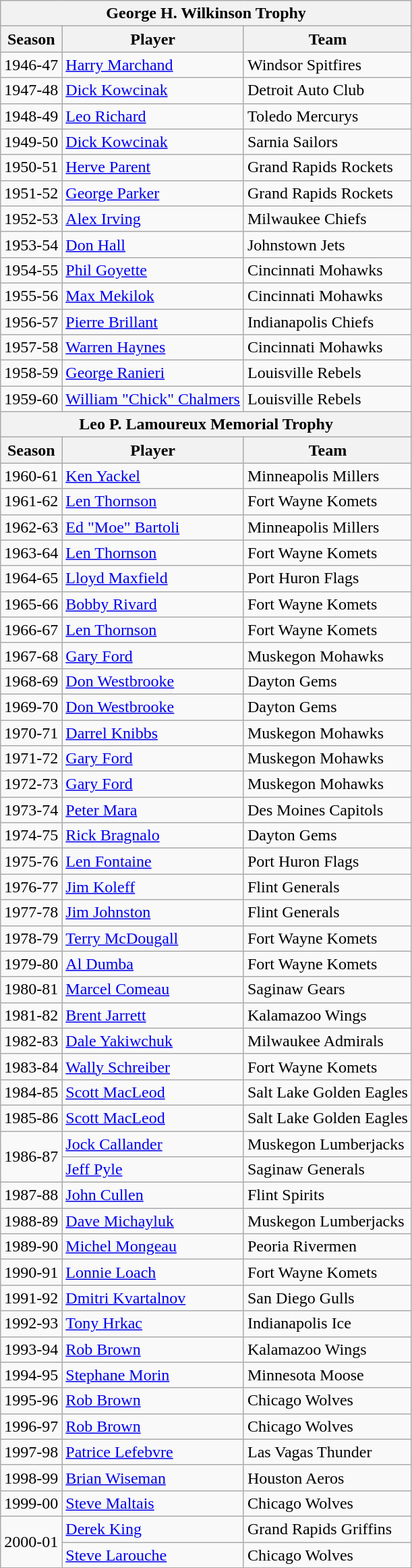<table class="wikitable">
<tr>
<th colspan="3"><strong>George H. Wilkinson Trophy</strong></th>
</tr>
<tr>
<th>Season</th>
<th>Player</th>
<th>Team</th>
</tr>
<tr>
<td>1946-47</td>
<td><a href='#'>Harry Marchand</a></td>
<td>Windsor Spitfires</td>
</tr>
<tr>
<td>1947-48</td>
<td><a href='#'>Dick Kowcinak</a></td>
<td>Detroit Auto Club</td>
</tr>
<tr>
<td>1948-49</td>
<td><a href='#'>Leo Richard</a></td>
<td>Toledo Mercurys</td>
</tr>
<tr>
<td>1949-50</td>
<td><a href='#'>Dick Kowcinak</a></td>
<td>Sarnia Sailors</td>
</tr>
<tr>
<td>1950-51</td>
<td><a href='#'>Herve Parent</a></td>
<td>Grand Rapids Rockets</td>
</tr>
<tr>
<td>1951-52</td>
<td><a href='#'>George Parker</a></td>
<td>Grand Rapids Rockets</td>
</tr>
<tr>
<td>1952-53</td>
<td><a href='#'>Alex Irving</a></td>
<td>Milwaukee Chiefs</td>
</tr>
<tr>
<td>1953-54</td>
<td><a href='#'>Don Hall</a></td>
<td>Johnstown Jets</td>
</tr>
<tr>
<td>1954-55</td>
<td><a href='#'>Phil Goyette</a></td>
<td>Cincinnati Mohawks</td>
</tr>
<tr>
<td>1955-56</td>
<td><a href='#'>Max Mekilok</a></td>
<td>Cincinnati Mohawks</td>
</tr>
<tr>
<td>1956-57</td>
<td><a href='#'>Pierre Brillant</a></td>
<td>Indianapolis Chiefs</td>
</tr>
<tr>
<td>1957-58</td>
<td><a href='#'>Warren Haynes</a></td>
<td>Cincinnati Mohawks</td>
</tr>
<tr>
<td>1958-59</td>
<td><a href='#'>George Ranieri</a></td>
<td>Louisville Rebels</td>
</tr>
<tr>
<td>1959-60</td>
<td><a href='#'>William "Chick" Chalmers</a></td>
<td>Louisville Rebels</td>
</tr>
<tr>
<th colspan="3"><strong>Leo P. Lamoureux Memorial Trophy</strong></th>
</tr>
<tr>
<th>Season</th>
<th>Player</th>
<th>Team</th>
</tr>
<tr>
<td>1960-61</td>
<td><a href='#'>Ken Yackel</a></td>
<td>Minneapolis Millers</td>
</tr>
<tr>
<td>1961-62</td>
<td><a href='#'>Len Thornson</a></td>
<td>Fort Wayne Komets</td>
</tr>
<tr>
<td>1962-63</td>
<td><a href='#'>Ed "Moe" Bartoli</a></td>
<td>Minneapolis Millers</td>
</tr>
<tr>
<td>1963-64</td>
<td><a href='#'>Len Thornson</a></td>
<td>Fort Wayne Komets</td>
</tr>
<tr>
<td>1964-65</td>
<td><a href='#'>Lloyd Maxfield</a></td>
<td>Port Huron Flags</td>
</tr>
<tr>
<td>1965-66</td>
<td><a href='#'>Bobby Rivard</a></td>
<td>Fort Wayne Komets</td>
</tr>
<tr>
<td>1966-67</td>
<td><a href='#'>Len Thornson</a></td>
<td>Fort Wayne Komets</td>
</tr>
<tr>
<td>1967-68</td>
<td><a href='#'>Gary Ford</a></td>
<td>Muskegon Mohawks</td>
</tr>
<tr>
<td>1968-69</td>
<td><a href='#'>Don Westbrooke</a></td>
<td>Dayton Gems</td>
</tr>
<tr>
<td>1969-70</td>
<td><a href='#'>Don Westbrooke</a></td>
<td>Dayton Gems</td>
</tr>
<tr>
<td>1970-71</td>
<td><a href='#'>Darrel Knibbs</a></td>
<td>Muskegon Mohawks</td>
</tr>
<tr>
<td>1971-72</td>
<td><a href='#'>Gary Ford</a></td>
<td>Muskegon Mohawks</td>
</tr>
<tr>
<td>1972-73</td>
<td><a href='#'>Gary Ford</a></td>
<td>Muskegon Mohawks</td>
</tr>
<tr>
<td>1973-74</td>
<td><a href='#'>Peter Mara</a></td>
<td>Des Moines Capitols</td>
</tr>
<tr>
<td>1974-75</td>
<td><a href='#'>Rick Bragnalo</a></td>
<td>Dayton Gems</td>
</tr>
<tr>
<td>1975-76</td>
<td><a href='#'>Len Fontaine</a></td>
<td>Port Huron Flags</td>
</tr>
<tr>
<td>1976-77</td>
<td><a href='#'>Jim Koleff</a></td>
<td>Flint Generals</td>
</tr>
<tr>
<td>1977-78</td>
<td><a href='#'>Jim Johnston</a></td>
<td>Flint Generals</td>
</tr>
<tr>
<td>1978-79</td>
<td><a href='#'>Terry McDougall</a></td>
<td>Fort Wayne Komets</td>
</tr>
<tr>
<td>1979-80</td>
<td><a href='#'>Al Dumba</a></td>
<td>Fort Wayne Komets</td>
</tr>
<tr>
<td>1980-81</td>
<td><a href='#'>Marcel Comeau</a></td>
<td>Saginaw Gears</td>
</tr>
<tr>
<td>1981-82</td>
<td><a href='#'>Brent Jarrett</a></td>
<td>Kalamazoo Wings</td>
</tr>
<tr>
<td>1982-83</td>
<td><a href='#'>Dale Yakiwchuk</a></td>
<td>Milwaukee Admirals</td>
</tr>
<tr>
<td>1983-84</td>
<td><a href='#'>Wally Schreiber</a></td>
<td>Fort Wayne Komets</td>
</tr>
<tr>
<td>1984-85</td>
<td><a href='#'>Scott MacLeod</a></td>
<td>Salt Lake Golden Eagles</td>
</tr>
<tr>
<td>1985-86</td>
<td><a href='#'>Scott MacLeod</a></td>
<td>Salt Lake Golden Eagles</td>
</tr>
<tr>
<td rowspan="2">1986-87</td>
<td><a href='#'>Jock Callander</a></td>
<td>Muskegon Lumberjacks</td>
</tr>
<tr>
<td><a href='#'>Jeff Pyle</a></td>
<td>Saginaw Generals</td>
</tr>
<tr>
<td>1987-88</td>
<td><a href='#'>John Cullen</a></td>
<td>Flint Spirits</td>
</tr>
<tr>
<td>1988-89</td>
<td><a href='#'>Dave Michayluk</a></td>
<td>Muskegon Lumberjacks</td>
</tr>
<tr>
<td>1989-90</td>
<td><a href='#'>Michel Mongeau</a></td>
<td>Peoria Rivermen</td>
</tr>
<tr>
<td>1990-91</td>
<td><a href='#'>Lonnie Loach</a></td>
<td>Fort Wayne Komets</td>
</tr>
<tr>
<td>1991-92</td>
<td><a href='#'>Dmitri Kvartalnov</a></td>
<td>San Diego Gulls</td>
</tr>
<tr>
<td>1992-93</td>
<td><a href='#'>Tony Hrkac</a></td>
<td>Indianapolis Ice</td>
</tr>
<tr>
<td>1993-94</td>
<td><a href='#'>Rob Brown</a></td>
<td>Kalamazoo Wings</td>
</tr>
<tr>
<td>1994-95</td>
<td><a href='#'>Stephane Morin</a></td>
<td>Minnesota Moose</td>
</tr>
<tr>
<td>1995-96</td>
<td><a href='#'>Rob Brown</a></td>
<td>Chicago Wolves</td>
</tr>
<tr>
<td>1996-97</td>
<td><a href='#'>Rob Brown</a></td>
<td>Chicago Wolves</td>
</tr>
<tr>
<td>1997-98</td>
<td><a href='#'>Patrice Lefebvre</a></td>
<td>Las Vagas Thunder</td>
</tr>
<tr>
<td>1998-99</td>
<td><a href='#'>Brian Wiseman</a></td>
<td>Houston Aeros</td>
</tr>
<tr>
<td>1999-00</td>
<td><a href='#'>Steve Maltais</a></td>
<td>Chicago Wolves</td>
</tr>
<tr>
<td rowspan="2">2000-01</td>
<td><a href='#'>Derek King</a></td>
<td>Grand Rapids Griffins</td>
</tr>
<tr>
<td><a href='#'>Steve Larouche</a></td>
<td>Chicago Wolves</td>
</tr>
</table>
